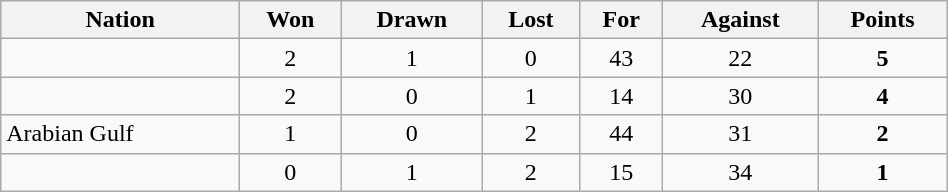<table class="wikitable" style="width:50%;text-align:center">
<tr>
<th>Nation</th>
<th>Won</th>
<th>Drawn</th>
<th>Lost</th>
<th>For</th>
<th>Against</th>
<th>Points</th>
</tr>
<tr>
<td align=left></td>
<td>2</td>
<td>1</td>
<td>0</td>
<td>43</td>
<td>22</td>
<td><strong>5</strong></td>
</tr>
<tr>
<td align=left></td>
<td>2</td>
<td>0</td>
<td>1</td>
<td>14</td>
<td>30</td>
<td><strong>4</strong></td>
</tr>
<tr>
<td align=left> Arabian Gulf</td>
<td>1</td>
<td>0</td>
<td>2</td>
<td>44</td>
<td>31</td>
<td><strong>2</strong></td>
</tr>
<tr>
<td align=left></td>
<td>0</td>
<td>1</td>
<td>2</td>
<td>15</td>
<td>34</td>
<td><strong>1</strong></td>
</tr>
</table>
